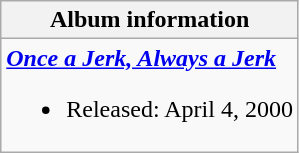<table class="wikitable">
<tr>
<th align="left">Album information</th>
</tr>
<tr>
<td align="left"><strong><em><a href='#'>Once a Jerk, Always a Jerk</a></em></strong><br><ul><li>Released: April 4, 2000</li></ul></td>
</tr>
</table>
